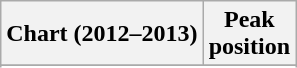<table class="wikitable sortable">
<tr>
<th>Chart (2012–2013)</th>
<th>Peak<br>position</th>
</tr>
<tr>
</tr>
<tr>
</tr>
<tr>
</tr>
</table>
